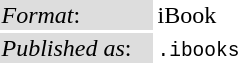<table style="text-align:left;">
<tr>
<td style="background:#ddd; width:100px;"><em>Format</em>:</td>
<td>iBook</td>
</tr>
<tr>
<td style="background:#ddd;"><em>Published as</em>:</td>
<td><code>.ibooks</code></td>
</tr>
</table>
